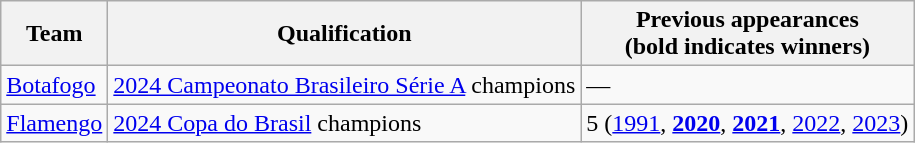<table class="wikitable">
<tr>
<th>Team</th>
<th>Qualification</th>
<th>Previous appearances<br>(bold indicates winners)</th>
</tr>
<tr>
<td> <a href='#'>Botafogo</a></td>
<td><a href='#'>2024 Campeonato Brasileiro Série A</a> champions</td>
<td>—</td>
</tr>
<tr>
<td> <a href='#'>Flamengo</a></td>
<td><a href='#'>2024 Copa do Brasil</a> champions</td>
<td>5 (<a href='#'>1991</a>, <strong><a href='#'>2020</a></strong>, <strong><a href='#'>2021</a></strong>, <a href='#'>2022</a>, <a href='#'>2023</a>)</td>
</tr>
</table>
